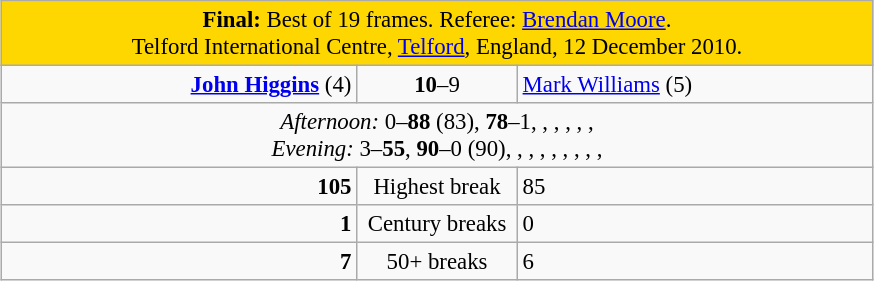<table class="wikitable" style="font-size: 95%; margin: 1em auto 1em auto;">
<tr>
<td colspan="3" align="center" bgcolor="#ffd700"><strong>Final:</strong> Best of 19 frames. Referee: <a href='#'>Brendan Moore</a>.<br>Telford International Centre, <a href='#'>Telford</a>, England, 12 December 2010.</td>
</tr>
<tr>
<td width="230" align="right"><strong><a href='#'>John Higgins</a></strong> (4)<br></td>
<td width="100" align="center"><strong>10</strong>–9</td>
<td width="230"><a href='#'>Mark Williams</a> (5)<br></td>
</tr>
<tr>
<td colspan="3" align="center" style="font-size: 100%"><em>Afternoon:</em> 0–<strong>88</strong> (83), <strong>78</strong>–1, , , , , , <br><em>Evening:</em> 3–<strong>55</strong>, <strong>90</strong>–0 (90), , , , , , , , , </td>
</tr>
<tr>
<td align="right"><strong>105</strong></td>
<td align="center">Highest break</td>
<td align="left">85</td>
</tr>
<tr>
<td align="right"><strong>1</strong></td>
<td align="center">Century breaks</td>
<td align="left">0</td>
</tr>
<tr>
<td align="right"><strong>7</strong></td>
<td align="center">50+ breaks</td>
<td align="left">6</td>
</tr>
</table>
